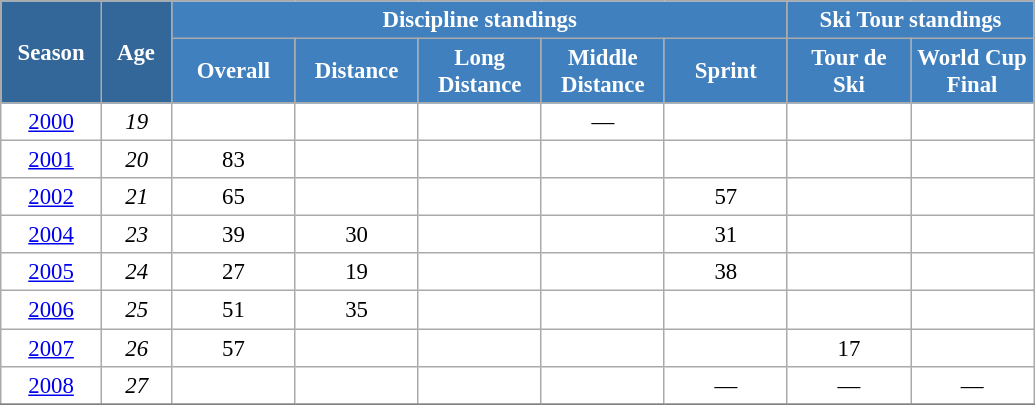<table class="wikitable" style="font-size:95%; text-align:center; border:grey solid 1px; border-collapse:collapse; background:#ffffff;">
<tr>
<th style="background-color:#369; color:white; width:60px;" rowspan="2"> Season </th>
<th style="background-color:#369; color:white; width:40px;" rowspan="2"> Age </th>
<th style="background-color:#4180be; color:white;" colspan="5">Discipline standings</th>
<th style="background-color:#4180be; color:white;" colspan="3">Ski Tour standings</th>
</tr>
<tr>
<th style="background-color:#4180be; color:white; width:75px;">Overall</th>
<th style="background-color:#4180be; color:white; width:75px;">Distance</th>
<th style="background-color:#4180be; color:white; width:75px;">Long Distance</th>
<th style="background-color:#4180be; color:white; width:75px;">Middle Distance</th>
<th style="background-color:#4180be; color:white; width:75px;">Sprint</th>
<th style="background-color:#4180be; color:white; width:75px;">Tour de<br>Ski</th>
<th style="background-color:#4180be; color:white; width:75px;">World Cup<br>Final</th>
</tr>
<tr>
<td><a href='#'>2000</a></td>
<td><em>19</em></td>
<td></td>
<td></td>
<td></td>
<td>—</td>
<td></td>
<td></td>
<td></td>
</tr>
<tr>
<td><a href='#'>2001</a></td>
<td><em>20</em></td>
<td>83</td>
<td></td>
<td></td>
<td></td>
<td></td>
<td></td>
<td></td>
</tr>
<tr>
<td><a href='#'>2002</a></td>
<td><em>21</em></td>
<td>65</td>
<td></td>
<td></td>
<td></td>
<td>57</td>
<td></td>
<td></td>
</tr>
<tr>
<td><a href='#'>2004</a></td>
<td><em>23</em></td>
<td>39</td>
<td>30</td>
<td></td>
<td></td>
<td>31</td>
<td></td>
<td></td>
</tr>
<tr>
<td><a href='#'>2005</a></td>
<td><em>24</em></td>
<td>27</td>
<td>19</td>
<td></td>
<td></td>
<td>38</td>
<td></td>
<td></td>
</tr>
<tr>
<td><a href='#'>2006</a></td>
<td><em>25</em></td>
<td>51</td>
<td>35</td>
<td></td>
<td></td>
<td></td>
<td></td>
<td></td>
</tr>
<tr>
<td><a href='#'>2007</a></td>
<td><em>26</em></td>
<td>57</td>
<td></td>
<td></td>
<td></td>
<td></td>
<td>17</td>
<td></td>
</tr>
<tr>
<td><a href='#'>2008</a></td>
<td><em>27</em></td>
<td></td>
<td></td>
<td></td>
<td></td>
<td>—</td>
<td>—</td>
<td>—</td>
</tr>
<tr>
</tr>
</table>
